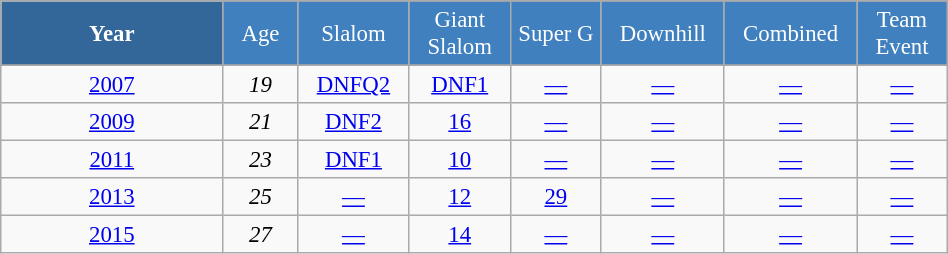<table class="wikitable" style="font-size:95%; text-align:center; border:grey solid 1px; border-collapse:collapse;" width="50%">
<tr style="background-color:#369; color:white;">
<td rowspan="2" colspan="1" width="15%"><strong>Year</strong></td>
</tr>
<tr style="background-color:#4180be; color:white;">
<td width="5%">Age</td>
<td width="5%">Slalom</td>
<td width="5%">Giant<br>Slalom</td>
<td width="5%">Super G</td>
<td width="5%">Downhill</td>
<td width="5%">Combined</td>
<td width="5%">Team Event</td>
</tr>
<tr style="background-color:#8CB2D8; color:white;">
</tr>
<tr>
<td><a href='#'>2007</a></td>
<td><em>19</em></td>
<td><a href='#'>DNFQ2</a></td>
<td><a href='#'>DNF1</a></td>
<td><a href='#'>—</a></td>
<td><a href='#'>—</a></td>
<td><a href='#'>—</a></td>
<td><a href='#'>—</a></td>
</tr>
<tr>
<td><a href='#'>2009</a></td>
<td><em>21</em></td>
<td><a href='#'>DNF2</a></td>
<td><a href='#'>16</a></td>
<td><a href='#'>—</a></td>
<td><a href='#'>—</a></td>
<td><a href='#'>—</a></td>
<td><a href='#'>—</a></td>
</tr>
<tr>
<td><a href='#'>2011</a></td>
<td><em>23</em></td>
<td><a href='#'>DNF1</a></td>
<td><a href='#'>10</a></td>
<td><a href='#'>—</a></td>
<td><a href='#'>—</a></td>
<td><a href='#'>—</a></td>
<td><a href='#'>—</a></td>
</tr>
<tr>
<td><a href='#'>2013</a></td>
<td><em>25</em></td>
<td><a href='#'>—</a></td>
<td><a href='#'>12</a></td>
<td><a href='#'>29</a></td>
<td><a href='#'>—</a></td>
<td><a href='#'>—</a></td>
<td><a href='#'>—</a></td>
</tr>
<tr>
<td><a href='#'>2015</a></td>
<td><em>27</em></td>
<td><a href='#'>—</a></td>
<td><a href='#'>14</a></td>
<td><a href='#'>—</a></td>
<td><a href='#'>—</a></td>
<td><a href='#'>—</a></td>
<td><a href='#'>—</a></td>
</tr>
</table>
